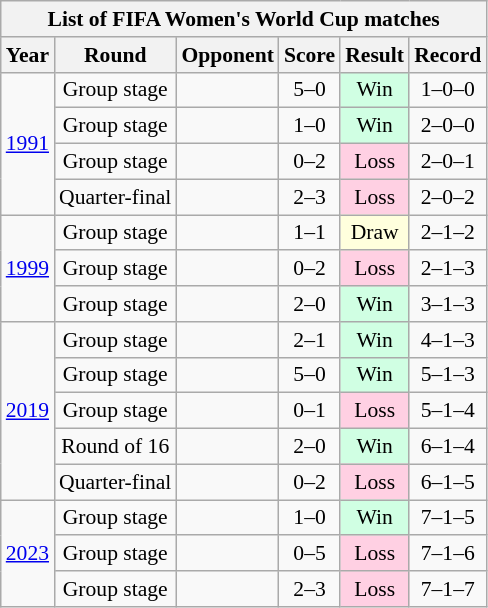<table class="wikitable sortable collapsible collapsed" style="text-align: center;font-size:90%;">
<tr>
<th colspan=6>List of FIFA Women's World Cup matches</th>
</tr>
<tr>
<th>Year</th>
<th>Round</th>
<th>Opponent</th>
<th>Score</th>
<th>Result</th>
<th>Record</th>
</tr>
<tr>
<td rowspan=4><a href='#'>1991</a></td>
<td>Group stage</td>
<td align="left"></td>
<td>5–0</td>
<td style="background:#d0ffe3;">Win</td>
<td>1–0–0</td>
</tr>
<tr>
<td>Group stage</td>
<td align="left"></td>
<td>1–0</td>
<td style="background:#d0ffe3;">Win</td>
<td>2–0–0</td>
</tr>
<tr>
<td>Group stage</td>
<td align="left"></td>
<td>0–2</td>
<td style="background:#ffd0e3;">Loss</td>
<td>2–0–1</td>
</tr>
<tr>
<td>Quarter-final</td>
<td align="left"></td>
<td>2–3 </td>
<td style="background:#ffd0e3;">Loss</td>
<td>2–0–2</td>
</tr>
<tr>
<td rowspan=3><a href='#'>1999</a></td>
<td>Group stage</td>
<td align="left"></td>
<td>1–1</td>
<td style="background:#ffd;">Draw</td>
<td>2–1–2</td>
</tr>
<tr>
<td>Group stage</td>
<td align="left"></td>
<td>0–2</td>
<td style="background:#ffd0e3;">Loss</td>
<td>2–1–3</td>
</tr>
<tr>
<td>Group stage</td>
<td align="left"></td>
<td>2–0</td>
<td style="background:#d0ffe3;">Win</td>
<td>3–1–3</td>
</tr>
<tr>
<td rowspan=5><a href='#'>2019</a></td>
<td>Group stage</td>
<td align="left"></td>
<td>2–1</td>
<td style="background:#d0ffe3;">Win</td>
<td>4–1–3</td>
</tr>
<tr>
<td>Group stage</td>
<td align="left"></td>
<td>5–0</td>
<td style="background:#d0ffe3;">Win</td>
<td>5–1–3</td>
</tr>
<tr>
<td>Group stage</td>
<td align="left"></td>
<td>0–1</td>
<td style="background:#ffd0e3;">Loss</td>
<td>5–1–4</td>
</tr>
<tr>
<td>Round of 16</td>
<td align="left"></td>
<td>2–0</td>
<td style="background:#d0ffe3;">Win</td>
<td>6–1–4</td>
</tr>
<tr>
<td>Quarter-final</td>
<td align="left"></td>
<td>0–2</td>
<td style="background:#ffd0e3;">Loss</td>
<td>6–1–5</td>
</tr>
<tr>
<td rowspan=5><a href='#'>2023</a></td>
<td>Group stage</td>
<td align="left"></td>
<td>1–0</td>
<td style="background:#d0ffe3;">Win</td>
<td>7–1–5</td>
</tr>
<tr>
<td>Group stage</td>
<td align="left"></td>
<td>0–5</td>
<td style="background:#ffd0e3;">Loss</td>
<td>7–1–6</td>
</tr>
<tr>
<td>Group stage</td>
<td align="left"></td>
<td>2–3</td>
<td style="background:#ffd0e3;">Loss</td>
<td>7–1–7</td>
</tr>
</table>
